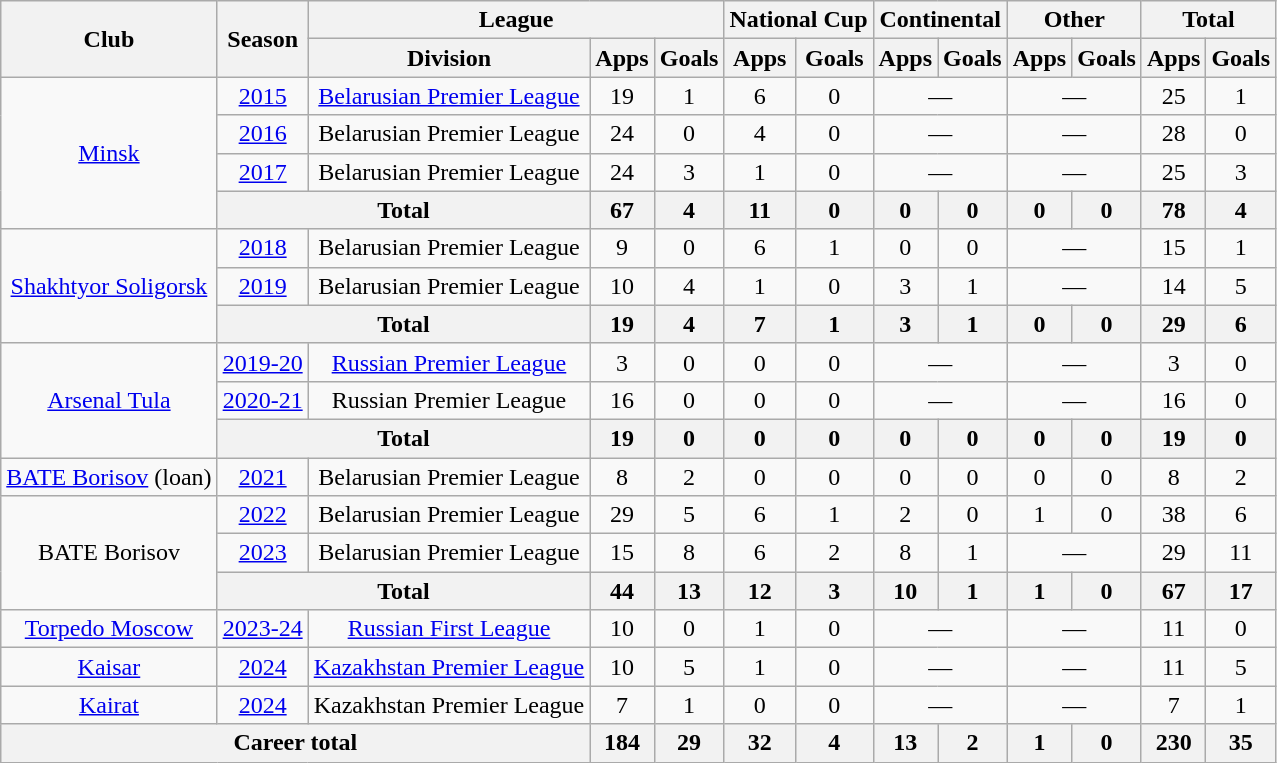<table class="wikitable" style="text-align:center">
<tr>
<th rowspan="2">Club</th>
<th rowspan="2">Season</th>
<th colspan="3">League</th>
<th colspan="2">National Cup</th>
<th colspan="2">Continental</th>
<th colspan="2">Other</th>
<th colspan="2">Total</th>
</tr>
<tr>
<th>Division</th>
<th>Apps</th>
<th>Goals</th>
<th>Apps</th>
<th>Goals</th>
<th>Apps</th>
<th>Goals</th>
<th>Apps</th>
<th>Goals</th>
<th>Apps</th>
<th>Goals</th>
</tr>
<tr>
<td rowspan="4"><a href='#'>Minsk</a></td>
<td><a href='#'>2015</a></td>
<td><a href='#'>Belarusian Premier League</a></td>
<td>19</td>
<td>1</td>
<td>6</td>
<td>0</td>
<td colspan="2">—</td>
<td colspan="2">—</td>
<td>25</td>
<td>1</td>
</tr>
<tr>
<td><a href='#'>2016</a></td>
<td>Belarusian Premier League</td>
<td>24</td>
<td>0</td>
<td>4</td>
<td>0</td>
<td colspan="2">—</td>
<td colspan="2">—</td>
<td>28</td>
<td>0</td>
</tr>
<tr>
<td><a href='#'>2017</a></td>
<td>Belarusian Premier League</td>
<td>24</td>
<td>3</td>
<td>1</td>
<td>0</td>
<td colspan="2">—</td>
<td colspan="2">—</td>
<td>25</td>
<td>3</td>
</tr>
<tr>
<th colspan="2">Total</th>
<th>67</th>
<th>4</th>
<th>11</th>
<th>0</th>
<th>0</th>
<th>0</th>
<th>0</th>
<th>0</th>
<th>78</th>
<th>4</th>
</tr>
<tr>
<td rowspan="3"><a href='#'>Shakhtyor Soligorsk</a></td>
<td><a href='#'>2018</a></td>
<td>Belarusian Premier League</td>
<td>9</td>
<td>0</td>
<td>6</td>
<td>1</td>
<td>0</td>
<td>0</td>
<td colspan="2">—</td>
<td>15</td>
<td>1</td>
</tr>
<tr>
<td><a href='#'>2019</a></td>
<td>Belarusian Premier League</td>
<td>10</td>
<td>4</td>
<td>1</td>
<td>0</td>
<td>3</td>
<td>1</td>
<td colspan="2">—</td>
<td>14</td>
<td>5</td>
</tr>
<tr>
<th colspan="2">Total</th>
<th>19</th>
<th>4</th>
<th>7</th>
<th>1</th>
<th>3</th>
<th>1</th>
<th>0</th>
<th>0</th>
<th>29</th>
<th>6</th>
</tr>
<tr>
<td rowspan="3"><a href='#'>Arsenal Tula</a></td>
<td><a href='#'>2019-20</a></td>
<td><a href='#'>Russian Premier League</a></td>
<td>3</td>
<td>0</td>
<td>0</td>
<td>0</td>
<td colspan="2">—</td>
<td colspan="2">—</td>
<td>3</td>
<td>0</td>
</tr>
<tr>
<td><a href='#'>2020-21</a></td>
<td>Russian Premier League</td>
<td>16</td>
<td>0</td>
<td>0</td>
<td>0</td>
<td colspan="2">—</td>
<td colspan="2">—</td>
<td>16</td>
<td>0</td>
</tr>
<tr>
<th colspan="2">Total</th>
<th>19</th>
<th>0</th>
<th>0</th>
<th>0</th>
<th>0</th>
<th>0</th>
<th>0</th>
<th>0</th>
<th>19</th>
<th>0</th>
</tr>
<tr>
<td><a href='#'>BATE Borisov</a> (loan)</td>
<td><a href='#'>2021</a></td>
<td>Belarusian Premier League</td>
<td>8</td>
<td>2</td>
<td>0</td>
<td>0</td>
<td>0</td>
<td>0</td>
<td>0</td>
<td>0</td>
<td>8</td>
<td>2</td>
</tr>
<tr>
<td rowspan="3">BATE Borisov</td>
<td><a href='#'>2022</a></td>
<td>Belarusian Premier League</td>
<td>29</td>
<td>5</td>
<td>6</td>
<td>1</td>
<td>2</td>
<td>0</td>
<td>1</td>
<td>0</td>
<td>38</td>
<td>6</td>
</tr>
<tr>
<td><a href='#'>2023</a></td>
<td>Belarusian Premier League</td>
<td>15</td>
<td>8</td>
<td>6</td>
<td>2</td>
<td>8</td>
<td>1</td>
<td colspan="2">—</td>
<td>29</td>
<td>11</td>
</tr>
<tr>
<th colspan="2">Total</th>
<th>44</th>
<th>13</th>
<th>12</th>
<th>3</th>
<th>10</th>
<th>1</th>
<th>1</th>
<th>0</th>
<th>67</th>
<th>17</th>
</tr>
<tr>
<td><a href='#'>Torpedo Moscow</a></td>
<td><a href='#'>2023-24</a></td>
<td><a href='#'>Russian First League</a></td>
<td>10</td>
<td>0</td>
<td>1</td>
<td>0</td>
<td colspan="2">—</td>
<td colspan="2">—</td>
<td>11</td>
<td>0</td>
</tr>
<tr>
<td><a href='#'>Kaisar</a></td>
<td><a href='#'>2024</a></td>
<td><a href='#'>Kazakhstan Premier League</a></td>
<td>10</td>
<td>5</td>
<td>1</td>
<td>0</td>
<td colspan="2">—</td>
<td colspan="2">—</td>
<td>11</td>
<td>5</td>
</tr>
<tr>
<td><a href='#'>Kairat</a></td>
<td><a href='#'>2024</a></td>
<td>Kazakhstan Premier League</td>
<td>7</td>
<td>1</td>
<td>0</td>
<td>0</td>
<td colspan="2">—</td>
<td colspan="2">—</td>
<td>7</td>
<td>1</td>
</tr>
<tr>
<th colspan="3">Career total</th>
<th>184</th>
<th>29</th>
<th>32</th>
<th>4</th>
<th>13</th>
<th>2</th>
<th>1</th>
<th>0</th>
<th>230</th>
<th>35</th>
</tr>
</table>
